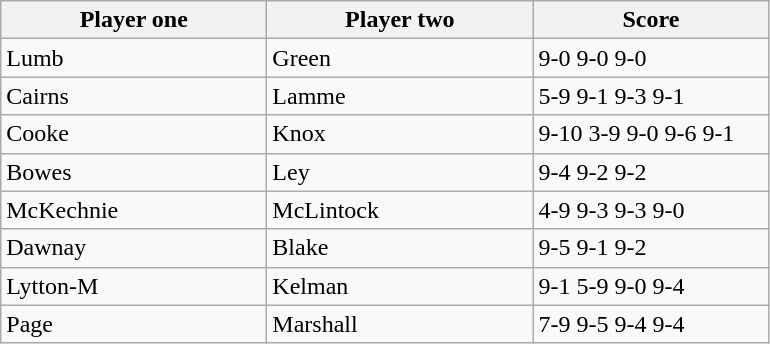<table class="wikitable">
<tr>
<th width=170>Player one</th>
<th width=170>Player two</th>
<th width=150>Score</th>
</tr>
<tr>
<td> Lumb</td>
<td> Green</td>
<td>9-0 9-0 9-0</td>
</tr>
<tr>
<td> Cairns</td>
<td> Lamme</td>
<td>5-9 9-1 9-3 9-1</td>
</tr>
<tr>
<td> Cooke</td>
<td> Knox</td>
<td>9-10 3-9 9-0 9-6 9-1</td>
</tr>
<tr>
<td> Bowes</td>
<td> Ley</td>
<td>9-4 9-2 9-2</td>
</tr>
<tr>
<td> McKechnie</td>
<td> McLintock</td>
<td>4-9 9-3 9-3 9-0</td>
</tr>
<tr>
<td> Dawnay</td>
<td> Blake</td>
<td>9-5 9-1 9-2</td>
</tr>
<tr>
<td> Lytton-M</td>
<td> Kelman</td>
<td>9-1 5-9 9-0 9-4</td>
</tr>
<tr>
<td> Page</td>
<td> Marshall</td>
<td>7-9 9-5 9-4 9-4</td>
</tr>
</table>
